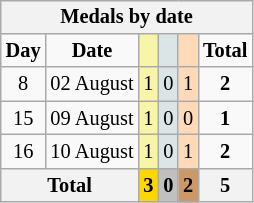<table class="wikitable" style="font-size:85%; float:left;text-align:center">
<tr bgcolor="#efefef">
<th colspan=7>Medals by date</th>
</tr>
<tr align=center>
<td><strong>Day</strong></td>
<td><strong>Date</strong></td>
<td bgcolor=#f7f6a8></td>
<td bgcolor=#dce5e5></td>
<td bgcolor=#ffdab9></td>
<td><strong>Total</strong></td>
</tr>
<tr align=center>
<td>8</td>
<td>02 August</td>
<td style="background:#F7F6A8;">1</td>
<td style="background:#DCE5E5;">0</td>
<td style="background:#FFDAB9;">1</td>
<td><strong>2</strong></td>
</tr>
<tr align=center>
<td>15</td>
<td>09 August</td>
<td style="background:#F7F6A8;">1</td>
<td style="background:#DCE5E5;">0</td>
<td style="background:#FFDAB9;">0</td>
<td><strong>1</strong></td>
</tr>
<tr align=center>
<td>16</td>
<td>10 August</td>
<td style="background:#F7F6A8;">1</td>
<td style="background:#DCE5E5;">0</td>
<td style="background:#FFDAB9;">1</td>
<td><strong>2</strong></td>
</tr>
<tr align=center>
<th colspan=2><strong>Total</strong></th>
<th style="background:gold;"><strong>3</strong></th>
<th style="background:silver;"><strong>0</strong></th>
<th style="background:#c96;"><strong>2</strong></th>
<th>5</th>
</tr>
</table>
